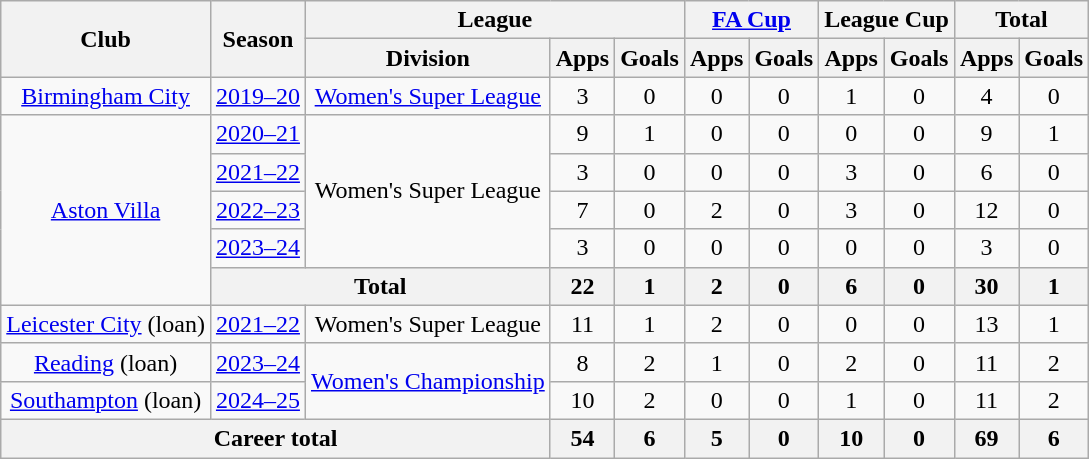<table class="wikitable" style="text-align:center">
<tr>
<th rowspan="2">Club</th>
<th rowspan="2">Season</th>
<th colspan="3">League</th>
<th colspan="2"><a href='#'>FA Cup</a></th>
<th colspan="2">League Cup</th>
<th colspan="2">Total</th>
</tr>
<tr>
<th>Division</th>
<th>Apps</th>
<th>Goals</th>
<th>Apps</th>
<th>Goals</th>
<th>Apps</th>
<th>Goals</th>
<th>Apps</th>
<th>Goals</th>
</tr>
<tr>
<td><a href='#'>Birmingham City</a></td>
<td><a href='#'>2019–20</a></td>
<td><a href='#'>Women's Super League</a></td>
<td>3</td>
<td>0</td>
<td>0</td>
<td>0</td>
<td>1</td>
<td>0</td>
<td>4</td>
<td>0</td>
</tr>
<tr>
<td rowspan="5"><a href='#'>Aston Villa</a></td>
<td><a href='#'>2020–21</a></td>
<td rowspan="4">Women's Super League</td>
<td>9</td>
<td>1</td>
<td>0</td>
<td>0</td>
<td>0</td>
<td>0</td>
<td>9</td>
<td>1</td>
</tr>
<tr>
<td><a href='#'>2021–22</a></td>
<td>3</td>
<td>0</td>
<td>0</td>
<td>0</td>
<td>3</td>
<td>0</td>
<td>6</td>
<td>0</td>
</tr>
<tr>
<td><a href='#'>2022–23</a></td>
<td>7</td>
<td>0</td>
<td>2</td>
<td>0</td>
<td>3</td>
<td>0</td>
<td>12</td>
<td>0</td>
</tr>
<tr>
<td><a href='#'>2023–24</a></td>
<td>3</td>
<td>0</td>
<td>0</td>
<td>0</td>
<td>0</td>
<td>0</td>
<td>3</td>
<td>0</td>
</tr>
<tr>
<th colspan="2">Total</th>
<th>22</th>
<th>1</th>
<th>2</th>
<th>0</th>
<th>6</th>
<th>0</th>
<th>30</th>
<th>1</th>
</tr>
<tr>
<td><a href='#'>Leicester City</a> (loan)</td>
<td><a href='#'>2021–22</a></td>
<td>Women's Super League</td>
<td>11</td>
<td>1</td>
<td>2</td>
<td>0</td>
<td>0</td>
<td>0</td>
<td>13</td>
<td>1</td>
</tr>
<tr>
<td><a href='#'>Reading</a> (loan)</td>
<td><a href='#'>2023–24</a></td>
<td rowspan="2"><a href='#'>Women's Championship</a></td>
<td>8</td>
<td>2</td>
<td>1</td>
<td>0</td>
<td>2</td>
<td>0</td>
<td>11</td>
<td>2</td>
</tr>
<tr>
<td><a href='#'>Southampton</a> (loan)</td>
<td><a href='#'>2024–25</a></td>
<td>10</td>
<td>2</td>
<td>0</td>
<td>0</td>
<td>1</td>
<td>0</td>
<td>11</td>
<td>2</td>
</tr>
<tr>
<th colspan="3">Career total</th>
<th>54</th>
<th>6</th>
<th>5</th>
<th>0</th>
<th>10</th>
<th>0</th>
<th>69</th>
<th>6</th>
</tr>
</table>
